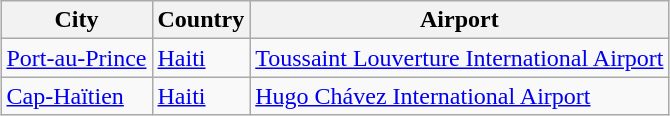<table class="wikitable sortable" style="margin: 1em auto;">
<tr>
<th>City</th>
<th>Country</th>
<th>Airport</th>
</tr>
<tr>
<td><a href='#'>Port-au-Prince</a></td>
<td> <a href='#'>Haiti</a></td>
<td><a href='#'>Toussaint Louverture International Airport</a></td>
</tr>
<tr>
<td><a href='#'>Cap-Haïtien</a></td>
<td> <a href='#'>Haiti</a></td>
<td><a href='#'>Hugo Chávez International Airport</a></td>
</tr>
</table>
